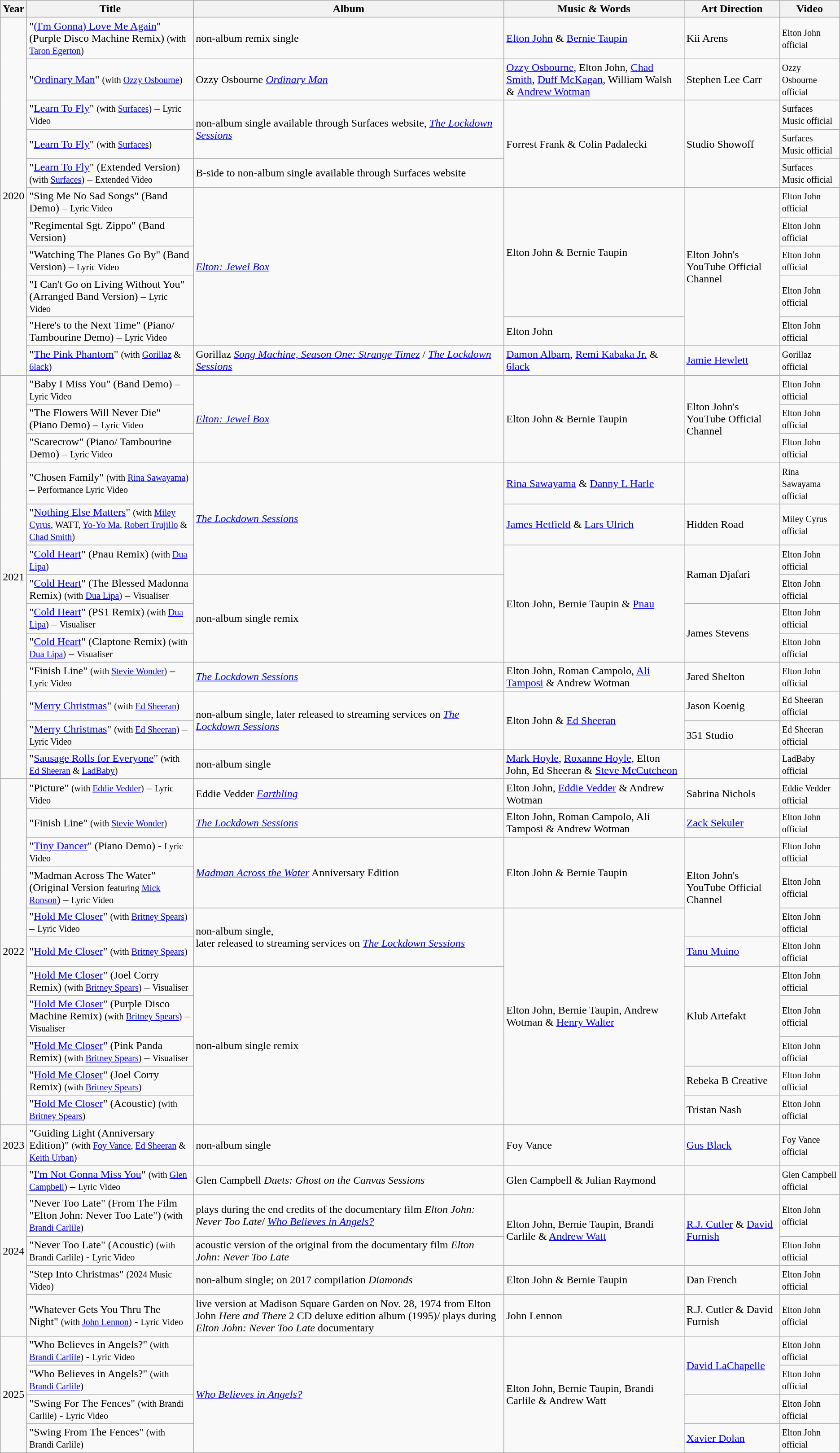<table class="wikitable">
<tr>
<th>Year</th>
<th>Title</th>
<th>Album</th>
<th>Music & Words</th>
<th>Art Direction</th>
<th>Video</th>
</tr>
<tr>
<td rowspan="11">2020</td>
<td>"<a href='#'>(I'm Gonna) Love Me Again</a>" (Purple Disco Machine Remix) <small>(with <a href='#'>Taron Egerton</a>)</small></td>
<td>non-album remix single</td>
<td><a href='#'>Elton John</a> & <a href='#'>Bernie Taupin</a></td>
<td>Kii Arens</td>
<td> <small>Elton John official</small></td>
</tr>
<tr>
<td>"<a href='#'>Ordinary Man</a>" <small>(with <a href='#'>Ozzy Osbourne</a>)</small></td>
<td>Ozzy Osbourne <em><a href='#'>Ordinary Man</a></em></td>
<td><a href='#'>Ozzy Osbourne</a>, Elton John, <a href='#'>Chad Smith</a>, <a href='#'>Duff McKagan</a>, William Walsh & <a href='#'>Andrew Wotman</a></td>
<td>Stephen Lee Carr</td>
<td> <small>Ozzy Osbourne official</small></td>
</tr>
<tr>
<td>"<a href='#'>Learn To Fly</a>" <small>(with <a href='#'>Surfaces</a>)</small> – <small>Lyric Video</small></td>
<td rowspan="2">non-album single available through Surfaces website, <em><a href='#'>The Lockdown Sessions</a></em></td>
<td rowspan="3">Forrest Frank & Colin Padalecki</td>
<td rowspan="3">Studio Showoff</td>
<td> <small>Surfaces Music official</small></td>
</tr>
<tr>
<td>"<a href='#'>Learn To Fly</a>" <small>(with <a href='#'>Surfaces</a>)</small></td>
<td> <small>Surfaces Music official</small></td>
</tr>
<tr>
<td>"<a href='#'>Learn To Fly</a>" (Extended Version) <small>(with <a href='#'>Surfaces</a>)</small> – <small>Extended Video</small></td>
<td>B-side to non-album single available through Surfaces website</td>
<td> <small>Surfaces Music official</small></td>
</tr>
<tr>
<td>"Sing Me No Sad Songs" (Band Demo) – <small>Lyric Video</small></td>
<td rowspan="5"><em><a href='#'>Elton: Jewel Box</a></em></td>
<td rowspan="4">Elton John & Bernie Taupin</td>
<td rowspan="5">Elton John's YouTube Official Channel</td>
<td> <small>Elton John official</small></td>
</tr>
<tr>
<td>"Regimental Sgt. Zippo" (Band Version)</td>
<td> <small>Elton John official</small></td>
</tr>
<tr>
<td>"Watching The Planes Go By" (Band Version) – <small>Lyric Video</small></td>
<td> <small>Elton John official</small></td>
</tr>
<tr>
<td>"I Can't Go on Living Without You" (Arranged Band Version) – <small>Lyric Video</small></td>
<td> <small>Elton John official</small></td>
</tr>
<tr>
<td>"Here's to the Next Time" (Piano/ Tambourine Demo) – <small>Lyric Video</small></td>
<td>Elton John</td>
<td> <small>Elton John official</small></td>
</tr>
<tr>
<td>"<a href='#'>The Pink Phantom</a>" <small>(with <a href='#'>Gorillaz</a> & <a href='#'>6lack</a>)</small></td>
<td>Gorillaz <em><a href='#'>Song Machine, Season One: Strange Timez</a></em> / <em><a href='#'>The Lockdown Sessions</a></em></td>
<td><a href='#'>Damon Albarn</a>, <a href='#'>Remi Kabaka Jr.</a> & <a href='#'>6lack</a></td>
<td><a href='#'>Jamie Hewlett</a></td>
<td> <small>Gorillaz official</small></td>
</tr>
<tr>
<td rowspan="13">2021</td>
<td>"Baby I Miss You" (Band Demo) – <small>Lyric Video</small></td>
<td rowspan="3"><em><a href='#'>Elton: Jewel Box</a></em></td>
<td rowspan="3">Elton John & Bernie Taupin</td>
<td rowspan="3">Elton John's YouTube Official Channel</td>
<td> <small>Elton John official</small></td>
</tr>
<tr>
<td>"The Flowers Will Never Die" (Piano Demo) – <small>Lyric Video</small></td>
<td> <small>Elton John official</small></td>
</tr>
<tr>
<td>"Scarecrow" (Piano/ Tambourine Demo) – <small>Lyric Video</small></td>
<td> <small>Elton John official</small></td>
</tr>
<tr>
<td>"Chosen Family" <small>(with <a href='#'>Rina Sawayama</a>)</small> – <small>Performance Lyric Video</small></td>
<td rowspan="3"><em><a href='#'>The Lockdown Sessions</a></em></td>
<td><a href='#'>Rina Sawayama</a> & <a href='#'>Danny L Harle</a></td>
<td></td>
<td> <small>Rina Sawayama official</small></td>
</tr>
<tr>
<td>"<a href='#'>Nothing Else Matters</a>" <small>(with <a href='#'>Miley Cyrus</a>, WATT, <a href='#'>Yo-Yo Ma</a>, <a href='#'>Robert Trujillo</a> & <a href='#'>Chad Smith</a>)</small></td>
<td><a href='#'>James Hetfield</a> & <a href='#'>Lars Ulrich</a></td>
<td>Hidden Road</td>
<td> <small>Miley Cyrus official</small></td>
</tr>
<tr>
<td>"<a href='#'>Cold Heart</a>" (Pnau Remix) <small>(with <a href='#'>Dua Lipa</a>)</small></td>
<td rowspan="4">Elton John, Bernie Taupin & <a href='#'>Pnau</a></td>
<td rowspan="2">Raman Djafari</td>
<td> <small>Elton John official</small></td>
</tr>
<tr>
<td>"<a href='#'>Cold Heart</a>" (The Blessed Madonna Remix) <small>(with <a href='#'>Dua Lipa</a>)</small>  – <small>Visualiser</small></td>
<td rowspan="3">non-album single remix</td>
<td> <small>Elton John official</small></td>
</tr>
<tr>
<td>"<a href='#'>Cold Heart</a>" (PS1 Remix) <small>(with <a href='#'>Dua Lipa</a>)</small>  – <small>Visualiser</small></td>
<td rowspan="2">James Stevens</td>
<td> <small>Elton John official</small></td>
</tr>
<tr>
<td>"<a href='#'>Cold Heart</a>" (Claptone Remix) <small>(with <a href='#'>Dua Lipa</a>)</small>  – <small>Visualiser</small></td>
<td> <small>Elton John official</small></td>
</tr>
<tr>
<td>"Finish Line" <small>(with <a href='#'>Stevie Wonder</a>)</small> – <small>Lyric Video</small></td>
<td><em><a href='#'>The Lockdown Sessions</a></em></td>
<td>Elton John, Roman Campolo, <a href='#'>Ali Tamposi</a> & Andrew Wotman</td>
<td>Jared Shelton</td>
<td> <small>Elton John official</small></td>
</tr>
<tr>
<td>"<a href='#'>Merry Christmas</a>" <small>(with <a href='#'>Ed Sheeran</a>)</small></td>
<td rowspan="2">non-album single, later released to streaming services on <em><a href='#'>The Lockdown Sessions</a></em></td>
<td rowspan="2">Elton John & <a href='#'>Ed Sheeran</a></td>
<td>Jason Koenig</td>
<td> <small>Ed Sheeran official</small></td>
</tr>
<tr>
<td>"<a href='#'>Merry Christmas</a>" <small>(with <a href='#'>Ed Sheeran</a>)</small> – <small>Lyric Video</small></td>
<td>351 Studio</td>
<td> <small>Ed Sheeran official</small></td>
</tr>
<tr>
<td>"<a href='#'>Sausage Rolls for Everyone</a>" <small>(with <a href='#'>Ed Sheeran</a> & <a href='#'>LadBaby</a>)</small></td>
<td>non-album single</td>
<td><a href='#'>Mark Hoyle</a>, <a href='#'>Roxanne Hoyle</a>, Elton John, Ed Sheeran & <a href='#'>Steve McCutcheon</a></td>
<td></td>
<td> <small>LadBaby official</small></td>
</tr>
<tr>
<td rowspan="11">2022</td>
<td>"Picture" <small>(with <a href='#'>Eddie Vedder</a>)</small> – <small>Lyric Video</small></td>
<td>Eddie Vedder <em><a href='#'>Earthling</a></em></td>
<td>Elton John, <a href='#'>Eddie Vedder</a> & Andrew Wotman</td>
<td>Sabrina Nichols</td>
<td> <small>Eddie Vedder official</small></td>
</tr>
<tr>
<td>"Finish Line" <small>(with <a href='#'>Stevie Wonder</a>)</small></td>
<td><em><a href='#'>The Lockdown Sessions</a></em></td>
<td>Elton John, Roman Campolo, Ali Tamposi & Andrew Wotman</td>
<td><a href='#'>Zack Sekuler</a></td>
<td> <small>Elton John official</small></td>
</tr>
<tr>
<td>"<a href='#'>Tiny Dancer</a>" (Piano Demo) - <small>Lyric Video</small></td>
<td rowspan="2"><em><a href='#'>Madman Across the Water</a></em> Anniversary Edition</td>
<td rowspan="2">Elton John & Bernie Taupin</td>
<td rowspan="3">Elton John's YouTube Official Channel</td>
<td> <small>Elton John official</small></td>
</tr>
<tr>
<td>"Madman Across The Water" (Original Version <small>featuring <a href='#'>Mick Ronson</a></small>) – <small>Lyric Video</small></td>
<td> <small>Elton John official</small></td>
</tr>
<tr>
<td>"<a href='#'>Hold Me Closer</a>" <small>(with <a href='#'>Britney Spears</a>)</small> – <small>Lyric Video</small></td>
<td rowspan="2">non-album single,<br>later released to streaming services on <em><a href='#'>The Lockdown Sessions</a></em></td>
<td rowspan="7">Elton John, Bernie Taupin, Andrew Wotman & <a href='#'>Henry Walter</a></td>
<td> <small>Elton John official</small></td>
</tr>
<tr>
<td>"<a href='#'>Hold Me Closer</a>" <small>(with <a href='#'>Britney Spears</a>)</small></td>
<td><a href='#'>Tanu Muino</a></td>
<td> <small>Elton John official</small></td>
</tr>
<tr>
<td>"<a href='#'>Hold Me Closer</a>" (Joel Corry Remix) <small>(with <a href='#'>Britney Spears</a>)</small> –  <small>Visualiser</small></td>
<td rowspan="5">non-album single remix</td>
<td rowspan="3">Klub Artefakt</td>
<td> <small>Elton John official</small></td>
</tr>
<tr>
<td>"<a href='#'>Hold Me Closer</a>" (Purple Disco Machine Remix) <small>(with <a href='#'>Britney Spears</a>)</small> – <small>Visualiser</small></td>
<td> <small>Elton John official</small></td>
</tr>
<tr>
<td>"<a href='#'>Hold Me Closer</a>" (Pink Panda Remix) <small>(with <a href='#'>Britney Spears</a>)</small> – <small>Visualiser</small></td>
<td> <small>Elton John official</small></td>
</tr>
<tr>
<td>"<a href='#'>Hold Me Closer</a>" (Joel Corry Remix) <small>(with <a href='#'>Britney Spears</a>)</small></td>
<td>Rebeka B Creative</td>
<td> <small>Elton John official</small></td>
</tr>
<tr>
<td>"<a href='#'>Hold Me Closer</a>" (Acoustic) <small>(with <a href='#'>Britney Spears</a>)</small></td>
<td>Tristan Nash</td>
<td> <small>Elton John official</small></td>
</tr>
<tr>
<td>2023</td>
<td>"Guiding Light (Anniversary Edition)" <small>(with <a href='#'>Foy Vance</a>, <a href='#'>Ed Sheeran</a> & <a href='#'>Keith Urban</a>)</small></td>
<td>non-album single</td>
<td>Foy Vance</td>
<td><a href='#'>Gus Black</a></td>
<td> <small>Foy Vance official</small></td>
</tr>
<tr>
<td rowspan="5">2024</td>
<td>"<a href='#'>I'm Not Gonna Miss You</a>" <small>(with <a href='#'>Glen Campbell</a>)</small> – <small>Lyric Video</small></td>
<td>Glen Campbell <em>Duets: Ghost on the Canvas Sessions</em></td>
<td>Glen Campbell & Julian Raymond</td>
<td></td>
<td> <small>Glen Campbell official</small></td>
</tr>
<tr>
<td>"Never Too Late" (From The Film "Elton John: Never Too Late") <small>(with <a href='#'>Brandi Carlile</a>)</small></td>
<td>plays during the end credits of the documentary film <em>Elton John: Never Too Late</em>/ <em><a href='#'>Who Believes in Angels?</a></em></td>
<td rowspan="2">Elton John, Bernie Taupin, Brandi Carlile & <a href='#'>Andrew Watt</a></td>
<td rowspan="2"><a href='#'>R.J. Cutler</a> & <a href='#'>David Furnish</a></td>
<td> <small>Elton John official</small></td>
</tr>
<tr>
<td>"Never Too Late" (Acoustic) <small>(with Brandi Carlile)</small> - <small>Lyric Video</small></td>
<td>acoustic version of the original from the documentary film <em>Elton John: Never Too Late</em></td>
<td> <small>Elton John official</small></td>
</tr>
<tr>
<td>"Step Into Christmas" <small>(2024 Music Video)</small></td>
<td>non-album single; on 2017 compilation <em>Diamonds</em></td>
<td>Elton John & Bernie Taupin</td>
<td>Dan French</td>
<td> <small>Elton John official</small></td>
</tr>
<tr>
<td>"Whatever Gets You Thru The Night" <small>(with <a href='#'>John Lennon</a>)</small> - <small>Lyric Video</small></td>
<td>live version at Madison Square Garden on Nov. 28, 1974 from Elton John <em>Here and There</em> 2 CD deluxe edition album (1995)/ plays during <em>Elton John: Never Too Late</em> documentary</td>
<td>John Lennon</td>
<td>R.J. Cutler & David Furnish</td>
<td> <small>Elton John official</small></td>
</tr>
<tr>
<td rowspan="4">2025</td>
<td>"Who Believes in Angels?" <small>(with <a href='#'>Brandi Carlile</a>)</small> - <small>Lyric Video</small></td>
<td rowspan="4"><em><a href='#'>Who Believes in Angels?</a></em></td>
<td rowspan="4">Elton John, Bernie Taupin, Brandi Carlile & Andrew Watt</td>
<td rowspan="2"><a href='#'>David LaChapelle</a></td>
<td> <small>Elton John official</small></td>
</tr>
<tr>
<td>"Who Believes in Angels?" <small>(with <a href='#'>Brandi Carlile</a>)</small></td>
<td> <small>Elton John official</small></td>
</tr>
<tr>
<td>"Swing For The Fences" <small>(with Brandi Carlile)</small> - <small>Lyric Video</small></td>
<td></td>
<td> <small>Elton John official</small></td>
</tr>
<tr>
<td>"Swing From The Fences" <small>(with Brandi Carlile)</small></td>
<td><a href='#'>Xavier Dolan</a></td>
<td> <small>Elton John official</small></td>
</tr>
</table>
